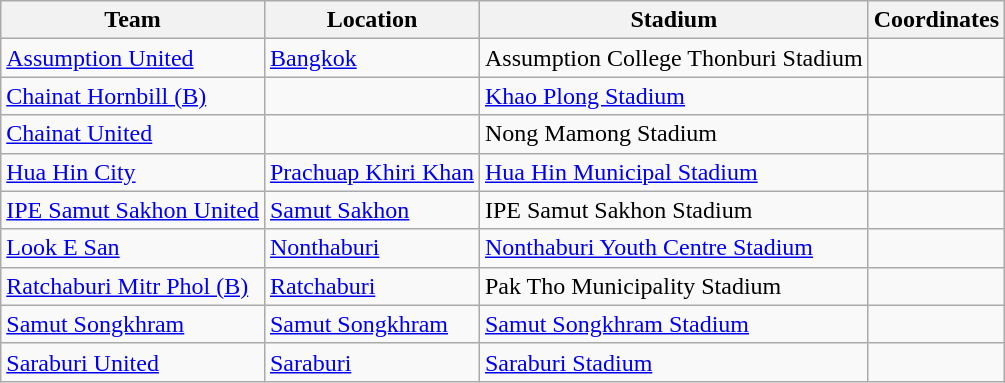<table class="wikitable sortable">
<tr>
<th>Team</th>
<th>Location</th>
<th>Stadium</th>
<th>Coordinates</th>
</tr>
<tr>
<td><a href='#'>Assumption United</a></td>
<td><a href='#'>Bangkok</a> </td>
<td>Assumption College Thonburi Stadium</td>
<td></td>
</tr>
<tr>
<td><a href='#'>Chainat Hornbill (B)</a></td>
<td></td>
<td><a href='#'>Khao Plong Stadium</a></td>
<td></td>
</tr>
<tr>
<td><a href='#'>Chainat United</a></td>
<td></td>
<td>Nong Mamong Stadium</td>
<td></td>
</tr>
<tr>
<td><a href='#'>Hua Hin City</a></td>
<td><a href='#'>Prachuap Khiri Khan</a> </td>
<td><a href='#'>Hua Hin Municipal Stadium</a></td>
<td></td>
</tr>
<tr>
<td><a href='#'>IPE Samut Sakhon United</a></td>
<td><a href='#'>Samut Sakhon</a> </td>
<td>IPE Samut Sakhon Stadium</td>
<td></td>
</tr>
<tr>
<td><a href='#'>Look E San</a></td>
<td><a href='#'>Nonthaburi</a> </td>
<td><a href='#'>Nonthaburi Youth Centre Stadium</a></td>
<td></td>
</tr>
<tr>
<td><a href='#'>Ratchaburi Mitr Phol (B)</a></td>
<td><a href='#'>Ratchaburi</a> </td>
<td>Pak Tho Municipality Stadium</td>
<td></td>
</tr>
<tr>
<td><a href='#'>Samut Songkhram</a></td>
<td><a href='#'>Samut Songkhram</a> </td>
<td><a href='#'>Samut Songkhram Stadium</a></td>
<td></td>
</tr>
<tr>
<td><a href='#'>Saraburi United</a></td>
<td><a href='#'>Saraburi</a> </td>
<td><a href='#'>Saraburi Stadium</a></td>
<td></td>
</tr>
</table>
